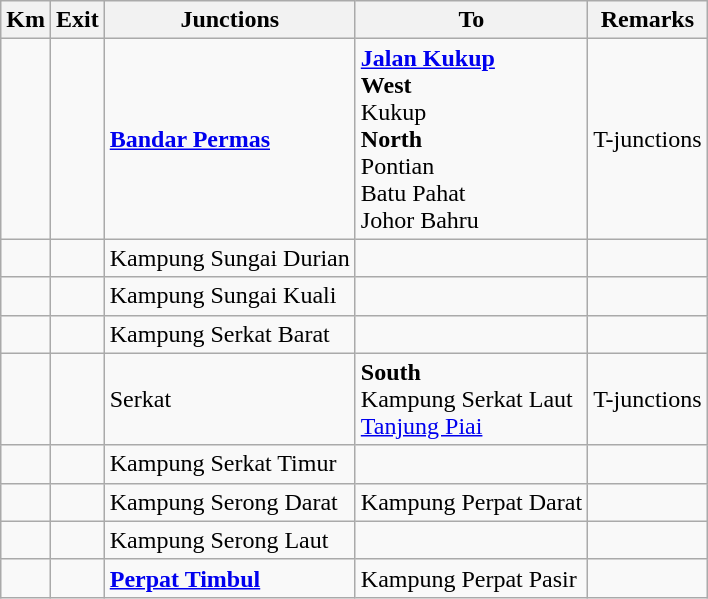<table class="wikitable">
<tr>
<th>Km</th>
<th>Exit</th>
<th>Junctions</th>
<th>To</th>
<th>Remarks</th>
</tr>
<tr>
<td></td>
<td></td>
<td><strong><a href='#'>Bandar Permas</a></strong></td>
<td> <strong><a href='#'>Jalan Kukup</a></strong><br><strong>West</strong><br> Kukup<br><strong>North</strong><br> Pontian<br> Batu Pahat<br> Johor Bahru</td>
<td>T-junctions</td>
</tr>
<tr>
<td></td>
<td></td>
<td>Kampung Sungai Durian</td>
<td></td>
<td></td>
</tr>
<tr>
<td></td>
<td></td>
<td>Kampung Sungai Kuali</td>
<td></td>
<td></td>
</tr>
<tr>
<td></td>
<td></td>
<td>Kampung Serkat Barat</td>
<td></td>
<td></td>
</tr>
<tr>
<td></td>
<td></td>
<td>Serkat</td>
<td><strong>South</strong><br>Kampung Serkat Laut<br><a href='#'>Tanjung Piai</a></td>
<td>T-junctions</td>
</tr>
<tr>
<td></td>
<td></td>
<td>Kampung Serkat Timur</td>
<td></td>
<td></td>
</tr>
<tr>
<td></td>
<td></td>
<td>Kampung Serong Darat</td>
<td>Kampung Perpat Darat</td>
<td></td>
</tr>
<tr>
<td></td>
<td></td>
<td>Kampung Serong Laut</td>
<td></td>
<td></td>
</tr>
<tr>
<td></td>
<td></td>
<td><strong><a href='#'>Perpat Timbul</a></strong></td>
<td>Kampung Perpat Pasir</td>
<td></td>
</tr>
</table>
